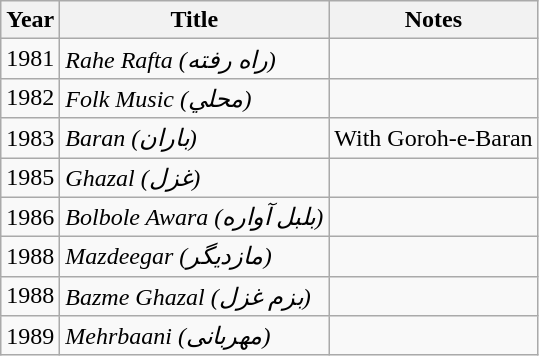<table class="wikitable">
<tr>
<th>Year</th>
<th>Title</th>
<th>Notes</th>
</tr>
<tr>
<td>1981</td>
<td><em>Rahe Rafta (راه رفته)</em></td>
<td></td>
</tr>
<tr>
<td>1982</td>
<td><em>Folk Music (محلي)</em></td>
<td></td>
</tr>
<tr>
<td>1983</td>
<td><em>Baran (باران)</em></td>
<td>With Goroh-e-Baran</td>
</tr>
<tr>
<td>1985</td>
<td><em>Ghazal (غزل)</em></td>
<td></td>
</tr>
<tr>
<td>1986</td>
<td><em>Bolbole Awara (بلبل آواره)</em></td>
<td></td>
</tr>
<tr>
<td>1988</td>
<td><em>Mazdeegar (مازديگر)</em></td>
<td></td>
</tr>
<tr>
<td>1988</td>
<td><em>Bazme Ghazal (بزم غزل)</em></td>
<td></td>
</tr>
<tr>
<td>1989</td>
<td><em>Mehrbaani (مهربانی)</em></td>
<td></td>
</tr>
</table>
